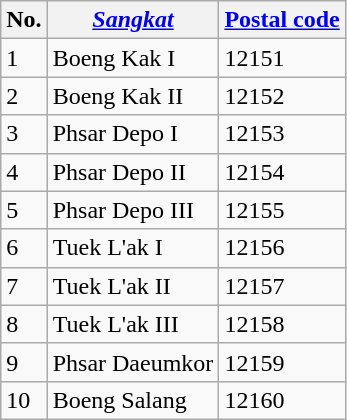<table class="wikitable">
<tr>
<th>No.</th>
<th><em><a href='#'>Sangkat</a></em></th>
<th><a href='#'>Postal code</a></th>
</tr>
<tr>
<td>1</td>
<td>Boeng Kak I</td>
<td>12151</td>
</tr>
<tr>
<td>2</td>
<td>Boeng Kak II</td>
<td>12152</td>
</tr>
<tr>
<td>3</td>
<td>Phsar Depo I</td>
<td>12153</td>
</tr>
<tr>
<td>4</td>
<td>Phsar Depo II</td>
<td>12154</td>
</tr>
<tr>
<td>5</td>
<td>Phsar Depo III</td>
<td>12155</td>
</tr>
<tr>
<td>6</td>
<td>Tuek L'ak I</td>
<td>12156</td>
</tr>
<tr>
<td>7</td>
<td>Tuek L'ak II</td>
<td>12157</td>
</tr>
<tr>
<td>8</td>
<td>Tuek L'ak III</td>
<td>12158</td>
</tr>
<tr>
<td>9</td>
<td>Phsar Daeumkor</td>
<td>12159</td>
</tr>
<tr>
<td>10</td>
<td>Boeng Salang</td>
<td>12160</td>
</tr>
</table>
